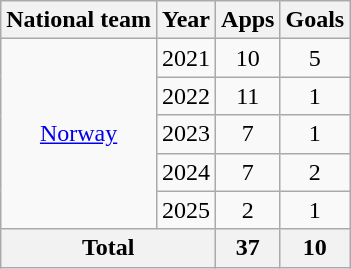<table class="wikitable" style="text-align:center">
<tr>
<th>National team</th>
<th>Year</th>
<th>Apps</th>
<th>Goals</th>
</tr>
<tr>
<td rowspan="5"><a href='#'>Norway</a></td>
<td>2021</td>
<td>10</td>
<td>5</td>
</tr>
<tr>
<td>2022</td>
<td>11</td>
<td>1</td>
</tr>
<tr>
<td>2023</td>
<td>7</td>
<td>1</td>
</tr>
<tr>
<td>2024</td>
<td>7</td>
<td>2</td>
</tr>
<tr>
<td>2025</td>
<td>2</td>
<td>1</td>
</tr>
<tr>
<th colspan="2">Total</th>
<th>37</th>
<th>10</th>
</tr>
</table>
